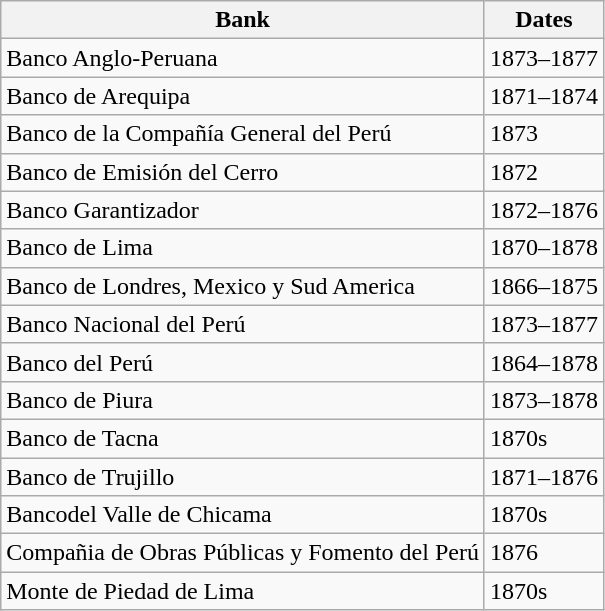<table class="wikitable">
<tr>
<th>Bank</th>
<th>Dates</th>
</tr>
<tr>
<td>Banco Anglo-Peruana</td>
<td>1873–1877</td>
</tr>
<tr>
<td>Banco de Arequipa</td>
<td>1871–1874</td>
</tr>
<tr>
<td>Banco de la Compañía General del Perú</td>
<td>1873</td>
</tr>
<tr>
<td>Banco de Emisión del Cerro</td>
<td>1872</td>
</tr>
<tr>
<td>Banco Garantizador</td>
<td>1872–1876</td>
</tr>
<tr>
<td>Banco de Lima</td>
<td>1870–1878</td>
</tr>
<tr>
<td>Banco de Londres, Mexico y Sud America</td>
<td>1866–1875</td>
</tr>
<tr>
<td>Banco Nacional del Perú</td>
<td>1873–1877</td>
</tr>
<tr>
<td>Banco del Perú</td>
<td>1864–1878</td>
</tr>
<tr>
<td>Banco de Piura</td>
<td>1873–1878</td>
</tr>
<tr>
<td>Banco de Tacna</td>
<td>1870s</td>
</tr>
<tr>
<td>Banco de Trujillo</td>
<td>1871–1876</td>
</tr>
<tr>
<td>Bancodel Valle de Chicama</td>
<td>1870s</td>
</tr>
<tr>
<td>Compañia de Obras Públicas y Fomento del Perú</td>
<td>1876</td>
</tr>
<tr>
<td>Monte de Piedad de Lima</td>
<td>1870s</td>
</tr>
</table>
